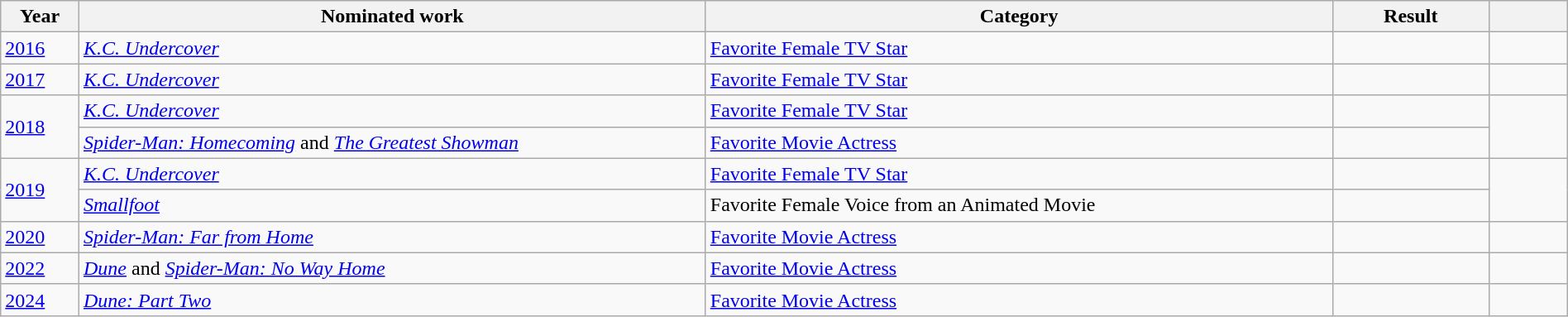<table class="wikitable plainrowheaders" style="width:100%;">
<tr>
<th scope="col" style="width:5%;">Year</th>
<th scope="col" style="width:40%;">Nominated work</th>
<th scope="col" style="width:40%;">Category</th>
<th scope="col" style="width:10%;">Result</th>
<th scope="col" style="width:5%;"></th>
</tr>
<tr>
<td><a href='#'>2016</a></td>
<td><em><a href='#'>K.C. Undercover</a></em></td>
<td><a href='#'>Favorite Female TV Star</a></td>
<td></td>
<td style="text-align:center;"></td>
</tr>
<tr>
<td><a href='#'>2017</a></td>
<td><em><a href='#'>K.C. Undercover</a></em></td>
<td><a href='#'>Favorite Female TV Star</a></td>
<td></td>
<td style="text-align:center;"></td>
</tr>
<tr>
<td rowspan="2"><a href='#'>2018</a></td>
<td><em><a href='#'>K.C. Undercover</a></em></td>
<td><a href='#'>Favorite Female TV Star</a></td>
<td></td>
<td style="text-align:center;" rowspan="2"></td>
</tr>
<tr>
<td><em><a href='#'>Spider-Man: Homecoming</a></em> and <em><a href='#'>The Greatest Showman</a></em></td>
<td><a href='#'>Favorite Movie Actress</a></td>
<td></td>
</tr>
<tr>
<td rowspan="2"><a href='#'>2019</a></td>
<td><em><a href='#'>K.C. Undercover</a></em></td>
<td><a href='#'>Favorite Female TV Star</a></td>
<td></td>
<td style="text-align:center;" rowspan="2"></td>
</tr>
<tr>
<td><em><a href='#'>Smallfoot</a></em></td>
<td>Favorite Female Voice from an Animated Movie</td>
<td></td>
</tr>
<tr>
<td><a href='#'>2020</a></td>
<td><em><a href='#'>Spider-Man: Far from Home</a></em></td>
<td><a href='#'>Favorite Movie Actress</a></td>
<td></td>
<td style="text-align:center;"></td>
</tr>
<tr>
<td><a href='#'>2022</a></td>
<td><em><a href='#'>Dune</a></em> and <em><a href='#'>Spider-Man: No Way Home</a></em></td>
<td><a href='#'>Favorite Movie Actress</a></td>
<td></td>
<td style="text-align:center;"></td>
</tr>
<tr>
<td><a href='#'>2024</a></td>
<td><em><a href='#'>Dune: Part Two</a></em></td>
<td><a href='#'>Favorite Movie Actress</a></td>
<td></td>
<td style="text-align:center;"></td>
</tr>
</table>
